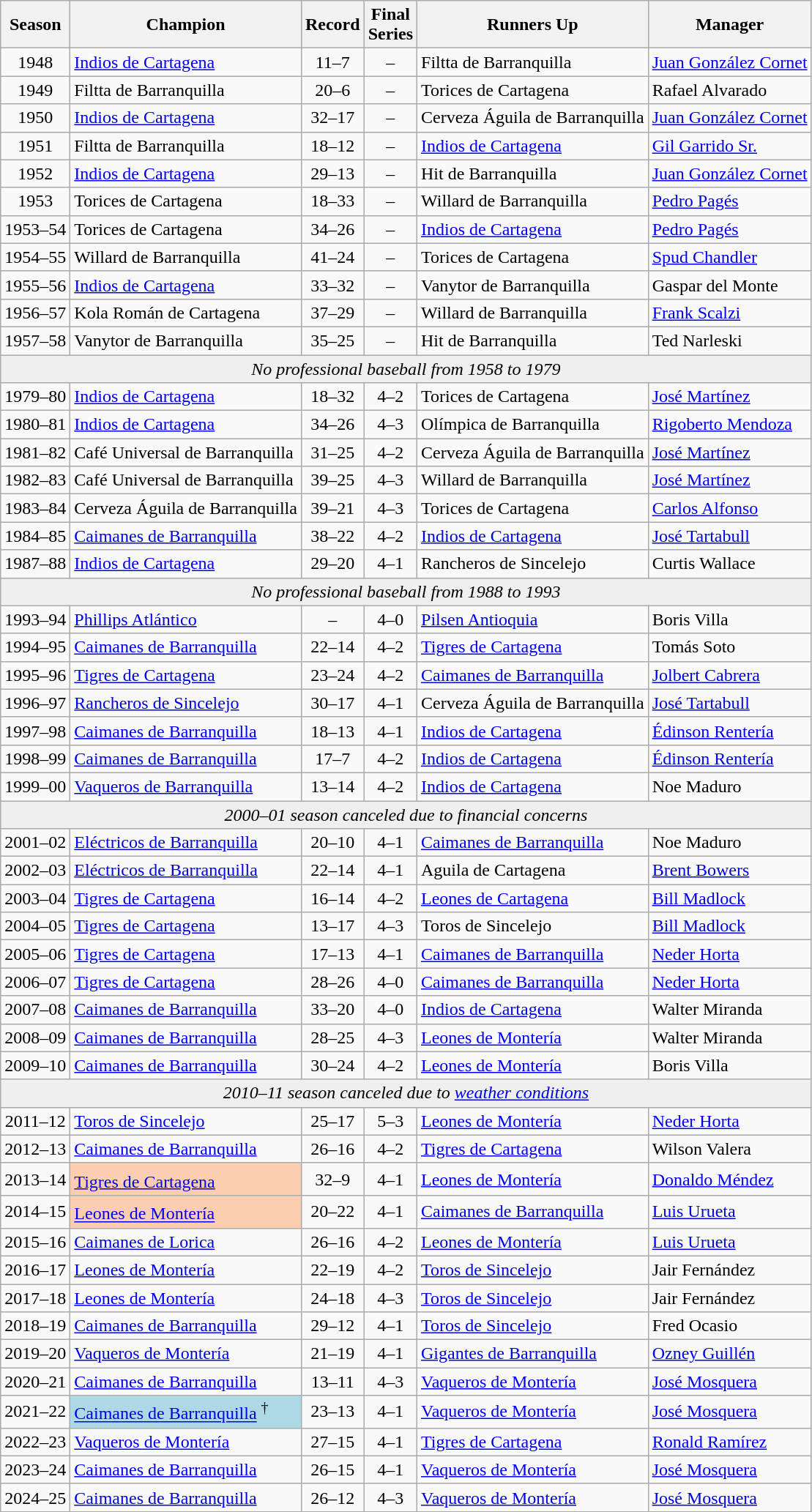<table class="wikitable sortable">
<tr>
<th>Season</th>
<th>Champion</th>
<th>Record</th>
<th>Final<br>Series</th>
<th>Runners Up</th>
<th>Manager</th>
</tr>
<tr>
<td align="center">1948</td>
<td><a href='#'>Indios de Cartagena</a></td>
<td align="center">11–7</td>
<td align="center">–</td>
<td>Filtta de Barranquilla</td>
<td><a href='#'>Juan González Cornet</a></td>
</tr>
<tr>
<td align="center">1949</td>
<td>Filtta de Barranquilla</td>
<td align="center">20–6</td>
<td align="center">–</td>
<td>Torices de Cartagena</td>
<td>Rafael Alvarado</td>
</tr>
<tr>
<td align="center">1950</td>
<td><a href='#'>Indios de Cartagena</a> </td>
<td align="center">32–17</td>
<td align="center">–</td>
<td>Cerveza Águila de Barranquilla</td>
<td><a href='#'>Juan González Cornet</a></td>
</tr>
<tr>
<td align="center">1951</td>
<td>Filtta de Barranquilla </td>
<td align="center">18–12</td>
<td align="center">–</td>
<td><a href='#'>Indios de Cartagena</a></td>
<td><a href='#'>Gil Garrido Sr.</a></td>
</tr>
<tr>
<td align="center">1952</td>
<td><a href='#'>Indios de Cartagena</a> </td>
<td align="center">29–13</td>
<td align="center">–</td>
<td>Hit de Barranquilla</td>
<td><a href='#'>Juan González Cornet</a></td>
</tr>
<tr>
<td align="center">1953</td>
<td>Torices de Cartagena</td>
<td align="center">18–33</td>
<td align="center">–</td>
<td>Willard de Barranquilla</td>
<td><a href='#'>Pedro Pagés</a></td>
</tr>
<tr>
<td align="center">1953–54</td>
<td>Torices de Cartagena </td>
<td align="center">34–26</td>
<td align="center">–</td>
<td><a href='#'>Indios de Cartagena</a></td>
<td><a href='#'>Pedro Pagés</a></td>
</tr>
<tr>
<td align="center">1954–55</td>
<td>Willard de Barranquilla</td>
<td align="center">41–24</td>
<td align="center">–</td>
<td>Torices de Cartagena</td>
<td><a href='#'>Spud Chandler</a></td>
</tr>
<tr>
<td align="center">1955–56</td>
<td><a href='#'>Indios de Cartagena</a> </td>
<td align="center">33–32</td>
<td align="center">–</td>
<td>Vanytor de Barranquilla</td>
<td>Gaspar del Monte</td>
</tr>
<tr>
<td align="center">1956–57</td>
<td>Kola Román de Cartagena</td>
<td align="center">37–29</td>
<td align="center">–</td>
<td>Willard de Barranquilla</td>
<td><a href='#'>Frank Scalzi</a></td>
</tr>
<tr>
<td align="center">1957–58</td>
<td>Vanytor de Barranquilla</td>
<td align="center">35–25</td>
<td align="center">–</td>
<td>Hit de Barranquilla</td>
<td>Ted Narleski</td>
</tr>
<tr bgcolor=#efefef>
<td colspan=6 style="text-align:center;"><em>No professional baseball from 1958 to 1979</em></td>
</tr>
<tr>
<td align="center">1979–80</td>
<td><a href='#'>Indios de Cartagena</a> </td>
<td align="center">18–32</td>
<td align="center">4–2</td>
<td>Torices de Cartagena</td>
<td><a href='#'>José Martínez</a></td>
</tr>
<tr>
<td align="center">1980–81</td>
<td><a href='#'>Indios de Cartagena</a> </td>
<td align="center">34–26</td>
<td align="center">4–3</td>
<td>Olímpica de Barranquilla</td>
<td><a href='#'>Rigoberto Mendoza</a></td>
</tr>
<tr>
<td align="center">1981–82</td>
<td>Café Universal de Barranquilla</td>
<td align="center">31–25</td>
<td align="center">4–2</td>
<td>Cerveza Águila de Barranquilla</td>
<td><a href='#'>José Martínez</a></td>
</tr>
<tr>
<td align="center">1982–83</td>
<td>Café Universal de Barranquilla </td>
<td align="center">39–25</td>
<td align="center">4–3</td>
<td>Willard de Barranquilla</td>
<td><a href='#'>José Martínez</a></td>
</tr>
<tr>
<td align="center">1983–84</td>
<td>Cerveza Águila de Barranquilla</td>
<td align="center">39–21</td>
<td align="center">4–3</td>
<td>Torices de Cartagena</td>
<td><a href='#'>Carlos Alfonso</a></td>
</tr>
<tr>
<td align="center">1984–85</td>
<td><a href='#'>Caimanes de Barranquilla</a></td>
<td align="center">38–22</td>
<td align="center">4–2</td>
<td><a href='#'>Indios de Cartagena</a></td>
<td><a href='#'>José Tartabull</a></td>
</tr>
<tr>
<td align="center">1987–88</td>
<td><a href='#'>Indios de Cartagena</a> </td>
<td align="center">29–20</td>
<td align="center">4–1</td>
<td>Rancheros de Sincelejo</td>
<td>Curtis Wallace</td>
</tr>
<tr bgcolor=#efefef>
<td colspan=6 style="text-align:center;"><em>No professional baseball from 1988 to 1993</em></td>
</tr>
<tr>
<td align="center">1993–94</td>
<td><a href='#'>Phillips Atlántico</a></td>
<td align="center">–</td>
<td align="center">4–0</td>
<td><a href='#'>Pilsen Antioquia</a></td>
<td>Boris Villa</td>
</tr>
<tr>
<td align="center">1994–95</td>
<td><a href='#'>Caimanes de Barranquilla</a> </td>
<td align="center">22–14</td>
<td align="center">4–2</td>
<td><a href='#'>Tigres de Cartagena</a></td>
<td>Tomás Soto</td>
</tr>
<tr>
<td align="center">1995–96</td>
<td><a href='#'>Tigres de Cartagena</a></td>
<td align="center">23–24</td>
<td align="center">4–2</td>
<td><a href='#'>Caimanes de Barranquilla</a></td>
<td><a href='#'>Jolbert Cabrera</a></td>
</tr>
<tr>
<td align="center">1996–97</td>
<td><a href='#'>Rancheros de Sincelejo</a></td>
<td align="center">30–17</td>
<td align="center">4–1</td>
<td>Cerveza Águila de Barranquilla</td>
<td><a href='#'>José Tartabull</a></td>
</tr>
<tr>
<td align="center">1997–98</td>
<td><a href='#'>Caimanes de Barranquilla</a> </td>
<td align="center">18–13</td>
<td align="center">4–1</td>
<td><a href='#'>Indios de Cartagena</a></td>
<td><a href='#'>Édinson Rentería</a></td>
</tr>
<tr>
<td align="center">1998–99</td>
<td><a href='#'>Caimanes de Barranquilla</a> </td>
<td align="center">17–7</td>
<td align="center">4–2</td>
<td><a href='#'>Indios de Cartagena</a></td>
<td><a href='#'>Édinson Rentería</a></td>
</tr>
<tr>
<td align="center">1999–00</td>
<td><a href='#'>Vaqueros de Barranquilla</a></td>
<td align="center">13–14</td>
<td align="center">4–2</td>
<td><a href='#'>Indios de Cartagena</a></td>
<td>Noe Maduro</td>
</tr>
<tr bgcolor=#efefef>
<td colspan=6 style="text-align:center;"><em>2000–01 season canceled due to financial concerns</em></td>
</tr>
<tr>
<td align="center">2001–02</td>
<td><a href='#'>Eléctricos de Barranquilla</a></td>
<td align="center">20–10</td>
<td align="center">4–1</td>
<td><a href='#'>Caimanes de Barranquilla</a></td>
<td>Noe Maduro</td>
</tr>
<tr>
<td align="center">2002–03</td>
<td><a href='#'>Eléctricos de Barranquilla</a> </td>
<td align="center">22–14</td>
<td align="center">4–1</td>
<td>Aguila de Cartagena</td>
<td><a href='#'>Brent Bowers</a></td>
</tr>
<tr>
<td align="center">2003–04</td>
<td><a href='#'>Tigres de Cartagena</a> </td>
<td align="center">16–14</td>
<td align="center">4–2</td>
<td><a href='#'>Leones de Cartagena</a></td>
<td><a href='#'>Bill Madlock</a></td>
</tr>
<tr>
<td align="center">2004–05</td>
<td><a href='#'>Tigres de Cartagena</a> </td>
<td align="center">13–17</td>
<td align="center">4–3</td>
<td>Toros de Sincelejo</td>
<td><a href='#'>Bill Madlock</a></td>
</tr>
<tr>
<td align="center">2005–06</td>
<td><a href='#'>Tigres de Cartagena</a> </td>
<td align="center">17–13</td>
<td align="center">4–1</td>
<td><a href='#'>Caimanes de Barranquilla</a></td>
<td><a href='#'>Neder Horta</a></td>
</tr>
<tr>
<td align="center">2006–07</td>
<td><a href='#'>Tigres de Cartagena</a> </td>
<td align="center">28–26</td>
<td align="center">4–0</td>
<td><a href='#'>Caimanes de Barranquilla</a></td>
<td><a href='#'>Neder Horta</a></td>
</tr>
<tr>
<td align="center">2007–08</td>
<td><a href='#'>Caimanes de Barranquilla</a> </td>
<td align="center">33–20</td>
<td align="center">4–0</td>
<td><a href='#'>Indios de Cartagena</a></td>
<td>Walter Miranda</td>
</tr>
<tr>
<td align="center">2008–09</td>
<td><a href='#'>Caimanes de Barranquilla</a> </td>
<td align="center">28–25</td>
<td align="center">4–3</td>
<td><a href='#'>Leones de Montería</a></td>
<td>Walter Miranda</td>
</tr>
<tr>
<td align="center">2009–10</td>
<td><a href='#'>Caimanes de Barranquilla</a> </td>
<td align="center">30–24</td>
<td align="center">4–2</td>
<td><a href='#'>Leones de Montería</a></td>
<td>Boris Villa</td>
</tr>
<tr bgcolor=#efefef>
<td colspan=6 style="text-align:center;"><em>2010–11 season canceled due to <a href='#'>weather conditions</a></em></td>
</tr>
<tr>
<td align="center">2011–12</td>
<td><a href='#'>Toros de Sincelejo</a></td>
<td align="center">25–17</td>
<td align="center">5–3</td>
<td><a href='#'>Leones de Montería</a></td>
<td><a href='#'>Neder Horta</a></td>
</tr>
<tr>
<td align="center">2012–13</td>
<td><a href='#'>Caimanes de Barranquilla</a> </td>
<td align="center">26–16</td>
<td align="center">4–2</td>
<td><a href='#'>Tigres de Cartagena</a></td>
<td>Wilson Valera</td>
</tr>
<tr>
<td align="center">2013–14</td>
<td style="background-color:#FBCEB1"><a href='#'>Tigres de Cartagena</a>  <sup></sup></td>
<td align="center">32–9</td>
<td align="center">4–1</td>
<td><a href='#'>Leones de Montería</a></td>
<td><a href='#'>Donaldo Méndez</a></td>
</tr>
<tr>
<td align="center">2014–15</td>
<td style="background-color:#FBCEB1"><a href='#'>Leones de Montería</a> <sup></sup></td>
<td align="center">20–22</td>
<td align="center">4–1</td>
<td><a href='#'>Caimanes de Barranquilla</a></td>
<td><a href='#'>Luis Urueta</a></td>
</tr>
<tr>
<td align="center">2015–16</td>
<td><a href='#'>Caimanes de Lorica</a> </td>
<td align="center">26–16</td>
<td align="center">4–2</td>
<td><a href='#'>Leones de Montería</a></td>
<td><a href='#'>Luis Urueta</a></td>
</tr>
<tr>
<td align="center">2016–17</td>
<td><a href='#'>Leones de Montería</a> </td>
<td align="center">22–19</td>
<td align="center">4–2</td>
<td><a href='#'>Toros de Sincelejo</a></td>
<td>Jair Fernández</td>
</tr>
<tr>
<td align="center">2017–18</td>
<td><a href='#'>Leones de Montería</a> </td>
<td align="center">24–18</td>
<td align="center">4–3</td>
<td><a href='#'>Toros de Sincelejo</a></td>
<td>Jair Fernández</td>
</tr>
<tr>
<td align="center">2018–19</td>
<td><a href='#'>Caimanes de Barranquilla</a> </td>
<td align="center">29–12</td>
<td align="center">4–1</td>
<td><a href='#'>Toros de Sincelejo</a></td>
<td>Fred Ocasio</td>
</tr>
<tr>
<td align="center">2019–20</td>
<td><a href='#'>Vaqueros de Montería</a> </td>
<td align="center">21–19</td>
<td align="center">4–1</td>
<td><a href='#'>Gigantes de Barranquilla</a></td>
<td><a href='#'>Ozney Guillén</a></td>
</tr>
<tr>
<td align="center">2020–21</td>
<td><a href='#'>Caimanes de Barranquilla</a> </td>
<td align="center">13–11</td>
<td align="center">4–3</td>
<td><a href='#'>Vaqueros de Montería</a></td>
<td><a href='#'>José Mosquera</a></td>
</tr>
<tr>
<td align="center">2021–22</td>
<td style="background-color:#add8e6"><a href='#'>Caimanes de Barranquilla</a>  <sup>†</sup></td>
<td align="center">23–13</td>
<td align="center">4–1</td>
<td><a href='#'>Vaqueros de Montería</a></td>
<td><a href='#'>José Mosquera</a></td>
</tr>
<tr>
<td align="center">2022–23</td>
<td><a href='#'>Vaqueros de Montería</a> </td>
<td align="center">27–15</td>
<td align="center">4–1</td>
<td><a href='#'>Tigres de Cartagena</a></td>
<td><a href='#'>Ronald Ramírez</a></td>
</tr>
<tr>
<td align="center">2023–24</td>
<td><a href='#'>Caimanes de Barranquilla</a> </td>
<td align="center">26–15</td>
<td align="center">4–1</td>
<td><a href='#'>Vaqueros de Montería</a></td>
<td><a href='#'>José Mosquera</a></td>
</tr>
<tr>
<td align="center">2024–25</td>
<td><a href='#'>Caimanes de Barranquilla</a> </td>
<td align="center">26–12</td>
<td align="center">4–3</td>
<td><a href='#'>Vaqueros de Montería</a></td>
<td><a href='#'>José Mosquera</a></td>
</tr>
</table>
